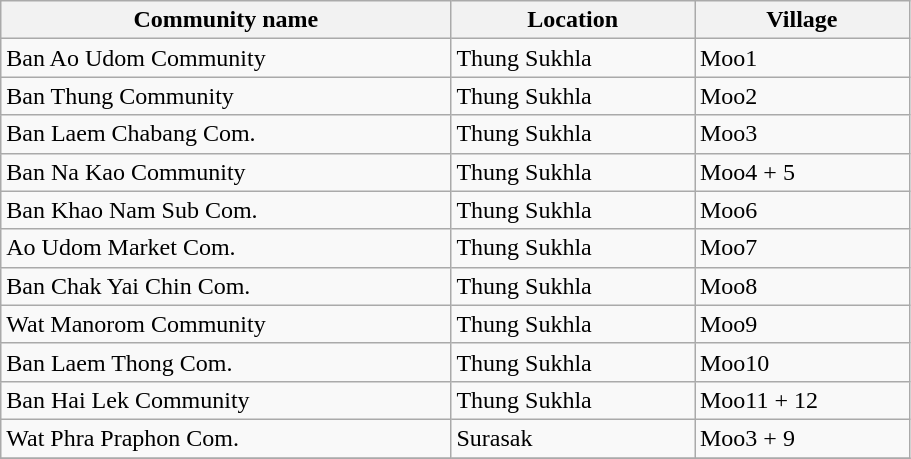<table class="wikitable" style="width:48%; display:inline-table;">
<tr>
<th>Community name</th>
<th>Location</th>
<th>Village</th>
</tr>
<tr>
<td>Ban Ao Udom Community</td>
<td>Thung Sukhla</td>
<td>Moo1</td>
</tr>
<tr>
<td>Ban Thung Community</td>
<td>Thung Sukhla</td>
<td>Moo2</td>
</tr>
<tr>
<td>Ban Laem Chabang Com.</td>
<td>Thung Sukhla</td>
<td>Moo3</td>
</tr>
<tr>
<td>Ban Na Kao Community</td>
<td>Thung Sukhla</td>
<td>Moo4 + 5</td>
</tr>
<tr>
<td>Ban Khao Nam Sub Com.</td>
<td>Thung Sukhla</td>
<td>Moo6</td>
</tr>
<tr>
<td>Ao Udom Market Com.</td>
<td>Thung Sukhla</td>
<td>Moo7</td>
</tr>
<tr>
<td>Ban Chak Yai Chin Com.</td>
<td>Thung Sukhla</td>
<td>Moo8</td>
</tr>
<tr>
<td>Wat Manorom Community</td>
<td>Thung Sukhla</td>
<td>Moo9</td>
</tr>
<tr>
<td>Ban Laem Thong Com.</td>
<td>Thung Sukhla</td>
<td>Moo10</td>
</tr>
<tr>
<td>Ban Hai Lek Community</td>
<td>Thung Sukhla</td>
<td>Moo11 + 12</td>
</tr>
<tr>
<td>Wat Phra Praphon Com.</td>
<td>Surasak</td>
<td>Moo3 + 9</td>
</tr>
<tr>
</tr>
</table>
